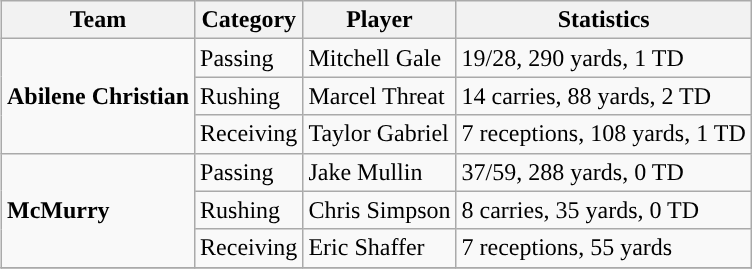<table class="wikitable" style="float: right;">
<tr>
<th>Team</th>
<th>Category</th>
<th>Player</th>
<th>Statistics</th>
</tr>
<tr>
<td rowspan=3><strong>Abilene Christian</strong></td>
<td>Passing</td>
<td>Mitchell Gale</td>
<td>19/28, 290 yards, 1 TD</td>
</tr>
<tr>
<td>Rushing</td>
<td>Marcel Threat</td>
<td>14 carries, 88 yards, 2 TD</td>
</tr>
<tr>
<td>Receiving</td>
<td>Taylor Gabriel</td>
<td>7 receptions, 108 yards, 1 TD</td>
</tr>
<tr>
<td rowspan=3><strong>McMurry</strong></td>
<td>Passing</td>
<td>Jake Mullin</td>
<td>37/59, 288 yards, 0 TD</td>
</tr>
<tr>
<td>Rushing</td>
<td>Chris Simpson</td>
<td>8 carries, 35 yards, 0 TD</td>
</tr>
<tr>
<td>Receiving</td>
<td>Eric Shaffer</td>
<td>7 receptions, 55 yards</td>
</tr>
<tr>
</tr>
</table>
